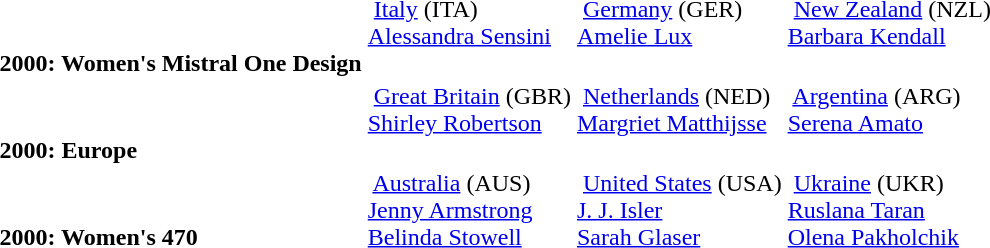<table>
<tr>
<td style="align:center;"><br><br><strong>2000: Women's Mistral One Design</strong> <br></td>
<td style="vertical-align:top;"> <a href='#'>Italy</a> <span>(ITA)</span><br><a href='#'>Alessandra Sensini</a></td>
<td style="vertical-align:top;"> <a href='#'>Germany</a> <span>(GER)</span><br><a href='#'>Amelie Lux</a></td>
<td style="vertical-align:top;"> <a href='#'>New Zealand</a> <span>(NZL)</span><br><a href='#'>Barbara Kendall</a></td>
</tr>
<tr>
<td style="align:center;"><br><br><strong>2000: Europe</strong> <br></td>
<td style="vertical-align:top;"> <a href='#'>Great Britain</a> <span>(GBR)</span><br><a href='#'>Shirley Robertson</a></td>
<td style="vertical-align:top;"> <a href='#'>Netherlands</a> <span>(NED)</span><br><a href='#'>Margriet Matthijsse</a></td>
<td style="vertical-align:top;"> <a href='#'>Argentina</a> <span>(ARG)</span><br><a href='#'>Serena Amato</a></td>
</tr>
<tr>
<td style="align:center;"><br><br><strong>2000: Women's 470</strong> <br></td>
<td style="vertical-align:top;"> <a href='#'>Australia</a> <span>(AUS)</span><br><a href='#'>Jenny Armstrong</a><br><a href='#'>Belinda Stowell</a></td>
<td style="vertical-align:top;"> <a href='#'>United States</a> <span>(USA)</span><br><a href='#'>J. J. Isler</a><br><a href='#'>Sarah Glaser</a></td>
<td style="vertical-align:top;"> <a href='#'>Ukraine</a> <span>(UKR)</span><br><a href='#'>Ruslana Taran</a><br><a href='#'>Olena Pakholchik</a></td>
</tr>
</table>
